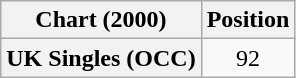<table class="wikitable plainrowheaders" style="text-align:center">
<tr>
<th>Chart (2000)</th>
<th>Position</th>
</tr>
<tr>
<th scope="row">UK Singles (OCC)</th>
<td>92</td>
</tr>
</table>
